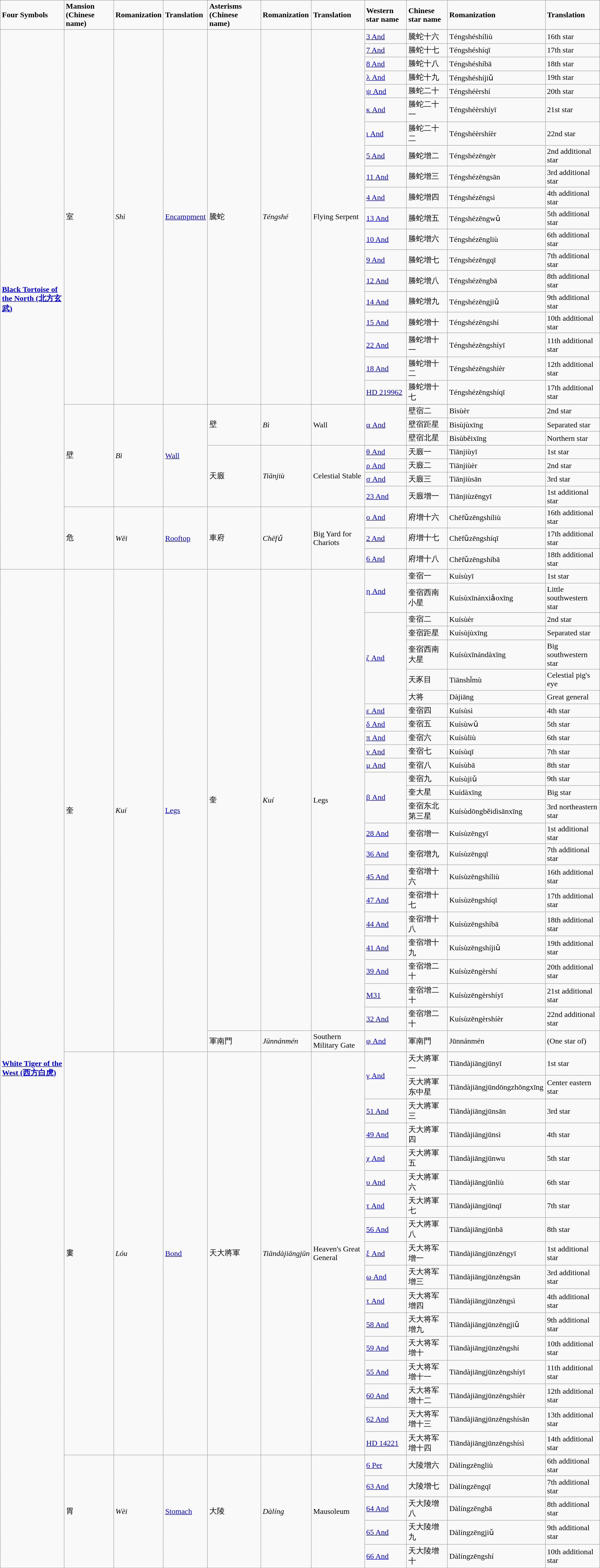<table class="wikitable">
<tr>
<td><strong>Four Symbols</strong></td>
<td><strong>Mansion (Chinese name)</strong></td>
<td><strong>Romanization</strong></td>
<td><strong>Translation</strong></td>
<td><strong>Asterisms (Chinese name)</strong></td>
<td><strong>Romanization</strong></td>
<td><strong>Translation</strong></td>
<td><strong>Western star name</strong></td>
<td><strong>Chinese star name</strong></td>
<td><strong>Romanization</strong></td>
<td><strong>Translation</strong></td>
</tr>
<tr>
<td rowspan="33"><strong><a href='#'>Black Tortoise of the North (北方玄武)</a></strong></td>
<td rowspan="20">室</td>
<td rowspan="20"><em>Shì</em></td>
<td rowspan="20"><a href='#'>Encampment</a></td>
<td rowspan="20">騰蛇</td>
<td rowspan="20"><em>Téngshé</em></td>
<td rowspan="20">Flying Serpent</td>
</tr>
<tr>
<td><a href='#'>3 And</a></td>
<td>騰蛇十六</td>
<td>Téngshéshíliù</td>
<td>16th star</td>
</tr>
<tr>
<td><a href='#'>7 And</a></td>
<td>螣蛇十七</td>
<td>Téngshéshíqī</td>
<td>17th star</td>
</tr>
<tr>
<td><a href='#'>8 And</a></td>
<td>螣蛇十八</td>
<td>Téngshéshíbā</td>
<td>18th star</td>
</tr>
<tr>
<td><a href='#'>λ And</a></td>
<td>螣蛇十九</td>
<td>Téngshéshíjiǔ</td>
<td>19th star</td>
</tr>
<tr>
<td><a href='#'>ψ And</a></td>
<td>螣蛇二十</td>
<td>Téngshéèrshí</td>
<td>20th star</td>
</tr>
<tr>
<td><a href='#'>κ And</a></td>
<td>螣蛇二十一</td>
<td>Téngshéèrshíyī</td>
<td>21st star</td>
</tr>
<tr>
<td><a href='#'>ι And</a></td>
<td>螣蛇二十二</td>
<td>Téngshéèrshíèr</td>
<td>22nd star</td>
</tr>
<tr>
<td><a href='#'>5 And</a></td>
<td>螣蛇增二</td>
<td>Téngshézēngèr</td>
<td>2nd additional star</td>
</tr>
<tr>
<td><a href='#'>11 And</a></td>
<td>螣蛇增三</td>
<td>Téngshézēngsān</td>
<td>3rd additional star</td>
</tr>
<tr>
<td><a href='#'>4 And</a></td>
<td>螣蛇增四</td>
<td>Téngshézēngsì</td>
<td>4th additional star</td>
</tr>
<tr>
<td><a href='#'>13 And</a></td>
<td>螣蛇增五</td>
<td>Téngshézēngwǔ</td>
<td>5th additional star</td>
</tr>
<tr>
<td><a href='#'>10 And</a></td>
<td>螣蛇增六</td>
<td>Téngshézēngliù</td>
<td>6th additional star</td>
</tr>
<tr>
<td><a href='#'>9 And</a></td>
<td>螣蛇增七</td>
<td>Téngshézēngqī</td>
<td>7th additional star</td>
</tr>
<tr>
<td><a href='#'>12 And</a></td>
<td>螣蛇增八</td>
<td>Téngshézēngbā</td>
<td>8th additional star</td>
</tr>
<tr>
<td><a href='#'>14 And</a></td>
<td>螣蛇增九</td>
<td>Téngshézēngjiǔ</td>
<td>9th additional star</td>
</tr>
<tr>
<td><a href='#'>15 And</a></td>
<td>螣蛇增十</td>
<td>Téngshézēngshí</td>
<td>10th additional star</td>
</tr>
<tr>
<td><a href='#'>22 And</a></td>
<td>螣蛇增十一</td>
<td>Téngshézēngshíyī</td>
<td>11th additional star</td>
</tr>
<tr>
<td><a href='#'>18 And</a></td>
<td>螣蛇增十二</td>
<td>Téngshézēngshíèr</td>
<td>12th additional star</td>
</tr>
<tr>
<td><a href='#'>HD 219962</a></td>
<td>螣蛇增十七</td>
<td>Téngshézēngshíqī</td>
<td>17th additional star</td>
</tr>
<tr>
<td rowspan="9">壁</td>
<td rowspan="9"><em>Bì</em></td>
<td rowspan="9"><a href='#'>Wall</a></td>
<td rowspan="4">壁</td>
<td rowspan="4"><em>Bì</em></td>
<td rowspan="4">Wall</td>
<td rowspan="4"><a href='#'>α And</a></td>
</tr>
<tr>
<td>壁宿二</td>
<td>Bìsùèr</td>
<td>2nd star</td>
</tr>
<tr>
<td>壁宿距星</td>
<td>Bìsùjùxīng</td>
<td>Separated star</td>
</tr>
<tr>
<td>壁宿北星</td>
<td>Bìsùběixīng</td>
<td>Northern star</td>
</tr>
<tr>
<td rowspan="5">天廄</td>
<td rowspan="5"><em>Tiānjiù</em></td>
<td rowspan="5">Celestial Stable</td>
</tr>
<tr>
<td><a href='#'>θ And</a></td>
<td>天廄一</td>
<td>Tiānjiùyī</td>
<td>1st star</td>
</tr>
<tr>
<td><a href='#'>ρ And</a></td>
<td>天廄二</td>
<td>Tiānjiùèr</td>
<td>2nd star</td>
</tr>
<tr>
<td><a href='#'>σ And</a></td>
<td>天廄三</td>
<td>Tiānjiùsān</td>
<td>3rd star</td>
</tr>
<tr>
<td><a href='#'>23 And</a></td>
<td>天廄增一</td>
<td>Tiānjiùzēngyī</td>
<td>1st additional star</td>
</tr>
<tr>
<td rowspan="4">危</td>
<td rowspan="4"><em>Wēi</em></td>
<td rowspan="4"><a href='#'>Rooftop</a></td>
<td rowspan="4">車府</td>
<td rowspan="4"><em>Chēfǔ</em></td>
<td rowspan="4">Big Yard for Chariots</td>
</tr>
<tr>
<td><a href='#'>ο And</a></td>
<td>府增十六</td>
<td>Chēfǔzēngshíliù</td>
<td>16th additional star</td>
</tr>
<tr>
<td><a href='#'>2 And</a></td>
<td>府增十七</td>
<td>Chēfǔzēngshíqī</td>
<td>17th additional star</td>
</tr>
<tr>
<td><a href='#'>6 And</a></td>
<td>府增十八</td>
<td>Chēfǔzēngshíbā</td>
<td>18th additional star</td>
</tr>
<tr>
<td rowspan="54"><strong><a href='#'>White Tiger of the West
(西方白虎)</a></strong></td>
<td rowspan="29">奎</td>
<td rowspan="29"><em>Kuí</em></td>
<td rowspan="29"><a href='#'>Legs</a></td>
<td rowspan="28">奎</td>
<td rowspan="28"><em>Kuí</em></td>
<td rowspan="28">Legs</td>
</tr>
<tr>
<td rowspan="3"><a href='#'>η And</a></td>
</tr>
<tr>
<td>奎宿一</td>
<td>Kuísùyī</td>
<td>1st star</td>
</tr>
<tr>
<td>奎宿西南小星</td>
<td>Kuísùxīnánxiǎoxīng</td>
<td>Little southwestern star</td>
</tr>
<tr>
<td rowspan="6"><a href='#'>ζ And</a></td>
</tr>
<tr>
<td>奎宿二</td>
<td>Kuísùèr</td>
<td>2nd star</td>
</tr>
<tr>
<td>奎宿距星</td>
<td>Kuísùjùxīng</td>
<td>Separated star</td>
</tr>
<tr>
<td>奎宿西南大星</td>
<td>Kuísùxīnándàxīng</td>
<td>Big southwestern star</td>
</tr>
<tr>
<td>天豕目</td>
<td>Tiānshǐmù</td>
<td>Celestial pig's eye</td>
</tr>
<tr>
<td>大将</td>
<td>Dàjiāng</td>
<td>Great general</td>
</tr>
<tr>
<td><a href='#'>ε And</a></td>
<td>奎宿四</td>
<td>Kuísùsì</td>
<td>4th star</td>
</tr>
<tr>
<td><a href='#'>δ And</a></td>
<td>奎宿五</td>
<td>Kuísùwǔ</td>
<td>5th star</td>
</tr>
<tr>
<td><a href='#'>π And</a></td>
<td>奎宿六</td>
<td>Kuísùliù</td>
<td>6th star</td>
</tr>
<tr>
<td><a href='#'>ν And</a></td>
<td>奎宿七</td>
<td>Kuísùqī</td>
<td>7th star</td>
</tr>
<tr>
<td><a href='#'>μ And</a></td>
<td>奎宿八</td>
<td>Kuísùbā</td>
<td>8th star</td>
</tr>
<tr>
<td rowspan="4"><a href='#'>β And</a></td>
</tr>
<tr>
<td>奎宿九</td>
<td>Kuísùjiǔ</td>
<td>9th star</td>
</tr>
<tr>
<td>奎大星</td>
<td>Kuídàxīng</td>
<td>Big star</td>
</tr>
<tr>
<td>奎宿东北第三星</td>
<td>Kuísùdōngběidìsānxīng</td>
<td>3rd northeastern star</td>
</tr>
<tr>
<td><a href='#'>28 And</a></td>
<td>奎宿增一</td>
<td>Kuísùzēngyī</td>
<td>1st additional star</td>
</tr>
<tr>
<td><a href='#'>36 And</a></td>
<td>奎宿增九</td>
<td>Kuísùzēngqī</td>
<td>7th additional star</td>
</tr>
<tr>
<td><a href='#'>45 And</a></td>
<td>奎宿增十六</td>
<td>Kuísùzēngshíliù</td>
<td>16th additional star</td>
</tr>
<tr>
<td><a href='#'>47 And</a></td>
<td>奎宿增十七</td>
<td>Kuísùzēngshíqī</td>
<td>17th additional star</td>
</tr>
<tr>
<td><a href='#'>44 And</a></td>
<td>奎宿增十八</td>
<td>Kuísùzēngshíbā</td>
<td>18th additional star</td>
</tr>
<tr>
<td><a href='#'>41 And</a></td>
<td>奎宿增十九</td>
<td>Kuísùzēngshíjiǔ</td>
<td>19th additional star</td>
</tr>
<tr>
<td><a href='#'>39 And</a></td>
<td>奎宿增二十</td>
<td>Kuísùzēngèrshí</td>
<td>20th additional star</td>
</tr>
<tr>
<td><a href='#'>M31</a></td>
<td>奎宿增二十</td>
<td>Kuísùzēngèrshíyī</td>
<td>21st additional star</td>
</tr>
<tr>
<td><a href='#'>32 And</a></td>
<td>奎宿增二十</td>
<td>Kuísùzēngèrshíèr</td>
<td>22nd additional star</td>
</tr>
<tr>
<td>軍南門</td>
<td><em>Jūnnánmén</em></td>
<td>Southern Military Gate</td>
<td><a href='#'>φ And</a></td>
<td>軍南門</td>
<td>Jūnnánmén</td>
<td>(One star of)</td>
</tr>
<tr>
<td rowspan="19">婁</td>
<td rowspan="19"><em>Lóu</em></td>
<td rowspan="19"><a href='#'>Bond</a></td>
<td rowspan="19">天大將軍</td>
<td rowspan="19"><em>Tiāndàjiāngjūn</em></td>
<td rowspan="19">Heaven's Great General</td>
</tr>
<tr>
<td rowspan="3"><a href='#'>γ And</a></td>
</tr>
<tr>
<td>天大將軍一</td>
<td>Tiāndàjiāngjūnyī</td>
<td>1st star</td>
</tr>
<tr>
<td>天大將軍东中星</td>
<td>Tiāndàjiāngjūndōngzhōngxīng</td>
<td>Center eastern star</td>
</tr>
<tr>
<td><a href='#'>51 And</a></td>
<td>天大將軍三</td>
<td>Tiāndàjiāngjūnsān</td>
<td>3rd star</td>
</tr>
<tr>
<td><a href='#'>49 And</a></td>
<td>天大將軍四</td>
<td>Tiāndàjiāngjūnsì</td>
<td>4th star</td>
</tr>
<tr>
<td><a href='#'>χ And</a></td>
<td>天大將軍五</td>
<td>Tiāndàjiāngjūnwu</td>
<td>5th star</td>
</tr>
<tr>
<td><a href='#'>υ And</a></td>
<td>天大將軍六</td>
<td>Tiāndàjiāngjūnliù</td>
<td>6th star</td>
</tr>
<tr>
<td><a href='#'>τ And</a></td>
<td>天大將軍七</td>
<td>Tiāndàjiāngjūnqī</td>
<td>7th star</td>
</tr>
<tr>
<td><a href='#'>56 And</a></td>
<td>天大將軍八</td>
<td>Tiāndàjiāngjūnbā</td>
<td>8th star</td>
</tr>
<tr>
<td><a href='#'>ξ And</a></td>
<td>天大将军增一</td>
<td>Tiāndàjiāngjūnzēngyī</td>
<td>1st additional star</td>
</tr>
<tr>
<td><a href='#'>ω And</a></td>
<td>天大将军增三</td>
<td>Tiāndàjiāngjūnzēngsān</td>
<td>3rd additional star</td>
</tr>
<tr>
<td><a href='#'>τ And</a></td>
<td>天大将军增四</td>
<td>Tiāndàjiāngjūnzēngsì</td>
<td>4th additional star</td>
</tr>
<tr>
<td><a href='#'>58 And</a></td>
<td>天大将军增九</td>
<td>Tiāndàjiāngjūnzēngjiǔ</td>
<td>9th additional star</td>
</tr>
<tr>
<td><a href='#'>59 And</a></td>
<td>天大将军增十</td>
<td>Tiāndàjiāngjūnzēngshí</td>
<td>10th additional star</td>
</tr>
<tr>
<td><a href='#'>55 And</a></td>
<td>天大将军增十一</td>
<td>Tiāndàjiāngjūnzēngshíyī</td>
<td>11th additional star</td>
</tr>
<tr>
<td><a href='#'>60 And</a></td>
<td>天大将军增十二</td>
<td>Tiāndàjiāngjūnzēngshíèr</td>
<td>12th additional star</td>
</tr>
<tr>
<td><a href='#'>62 And</a></td>
<td>天大将军增十三</td>
<td>Tiāndàjiāngjūnzēngshísān</td>
<td>13th additional star</td>
</tr>
<tr>
<td><a href='#'>HD 14221</a></td>
<td>天大将军增十四</td>
<td>Tiāndàjiāngjūnzēngshísì</td>
<td>14th additional star</td>
</tr>
<tr>
<td rowspan="6">胃</td>
<td rowspan="6"><em>Wèi</em></td>
<td rowspan="6"><a href='#'>Stomach</a></td>
<td rowspan="6">大陵</td>
<td rowspan="6"><em>Dàlíng</em></td>
<td rowspan="6">Mausoleum</td>
</tr>
<tr>
<td><a href='#'>6 Per</a></td>
<td>大陵增六</td>
<td>Dàlíngzēngliù</td>
<td>6th additional star</td>
</tr>
<tr>
<td><a href='#'>63 And</a></td>
<td>大陵增七</td>
<td>Dàlíngzēngqī</td>
<td>7th additional star</td>
</tr>
<tr>
<td><a href='#'>64 And</a></td>
<td>天大陵增八</td>
<td>Dàlíngzēngbā</td>
<td>8th additional star</td>
</tr>
<tr>
<td><a href='#'>65 And</a></td>
<td>天大陵增九</td>
<td>Dàlíngzēngjiǔ</td>
<td>9th additional star</td>
</tr>
<tr>
<td><a href='#'>66 And</a></td>
<td>天大陵增十</td>
<td>Dàlíngzēngshí</td>
<td>10th additional star</td>
</tr>
</table>
